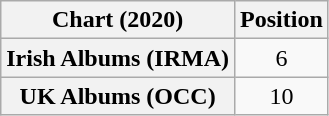<table class="wikitable sortable plainrowheaders" style="text-align:center">
<tr>
<th scope="col">Chart (2020)</th>
<th scope="col">Position</th>
</tr>
<tr>
<th scope="row">Irish Albums (IRMA)</th>
<td>6</td>
</tr>
<tr>
<th scope="row">UK Albums (OCC)</th>
<td>10</td>
</tr>
</table>
